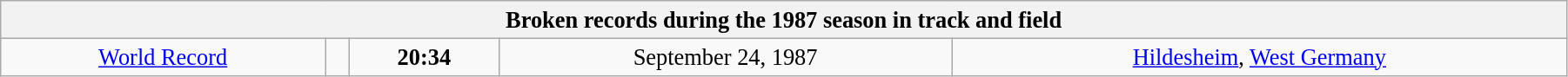<table class="wikitable" style=" text-align:center; font-size:110%;" width="95%">
<tr>
<th colspan="5">Broken records during the 1987 season in track and field</th>
</tr>
<tr>
<td><a href='#'>World Record</a></td>
<td></td>
<td><strong>20:34</strong></td>
<td>September 24, 1987</td>
<td> <a href='#'>Hildesheim</a>, <a href='#'>West Germany</a></td>
</tr>
</table>
